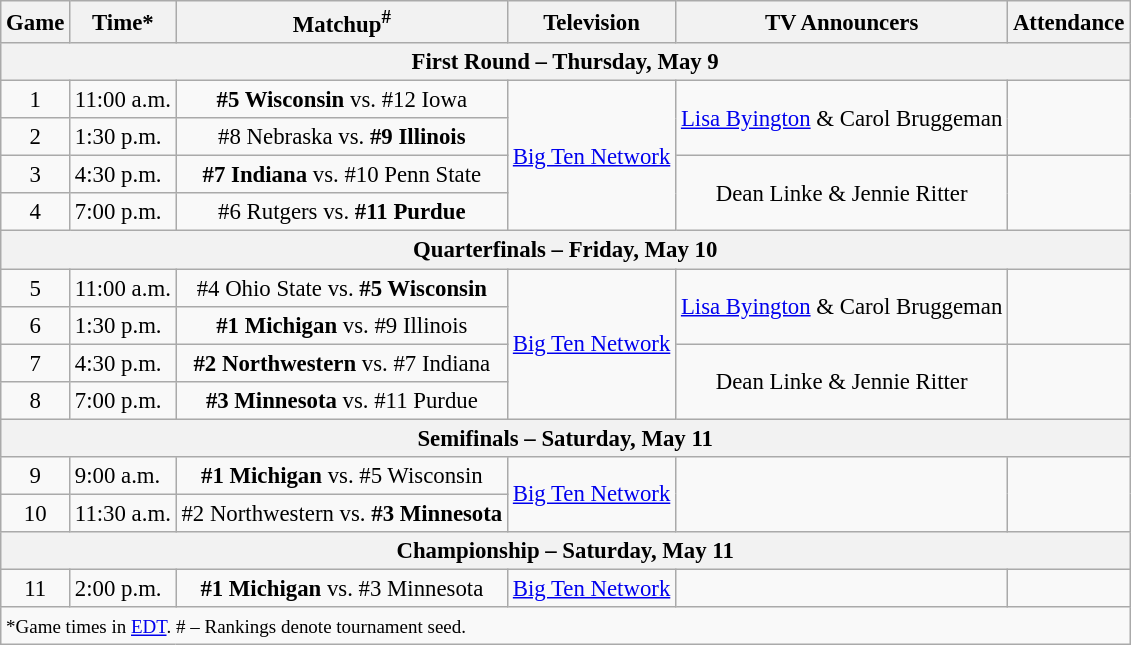<table class="wikitable" style="font-size: 95%">
<tr align="center">
<th>Game</th>
<th>Time*</th>
<th>Matchup<sup>#</sup></th>
<th>Television</th>
<th>TV Announcers</th>
<th>Attendance</th>
</tr>
<tr>
<th colspan=7>First Round – Thursday, May 9</th>
</tr>
<tr>
<td style="text-align:center;">1</td>
<td>11:00 a.m.</td>
<td style="text-align:center;"><strong>#5 Wisconsin</strong> vs. #12 Iowa</td>
<td rowspan=4 style="text-align:center;"><a href='#'>Big Ten Network</a></td>
<td rowspan=2 style="text-align:center;"><a href='#'>Lisa Byington</a> & Carol Bruggeman</td>
<td rowspan=2 style="text-align:center;"></td>
</tr>
<tr>
<td style="text-align:center;">2</td>
<td>1:30 p.m.</td>
<td style="text-align:center;">#8 Nebraska vs. <strong>#9 Illinois</strong></td>
</tr>
<tr>
<td style="text-align:center;">3</td>
<td>4:30 p.m.</td>
<td style="text-align:center;"><strong>#7 Indiana</strong> vs. #10 Penn State</td>
<td rowspan=2 style="text-align:center;">Dean Linke & Jennie Ritter</td>
<td rowspan=2 style="text-align:center;"></td>
</tr>
<tr>
<td style="text-align:center;">4</td>
<td>7:00 p.m.</td>
<td style="text-align:center;">#6 Rutgers vs. <strong>#11 Purdue</strong></td>
</tr>
<tr>
<th colspan=7>Quarterfinals – Friday, May 10</th>
</tr>
<tr>
<td style="text-align:center;">5</td>
<td>11:00 a.m.</td>
<td style="text-align:center;">#4 Ohio State vs. <strong>#5 Wisconsin</strong></td>
<td rowspan=4 style="text-align:center;"><a href='#'>Big Ten Network</a></td>
<td rowspan=2 style="text-align:center;"><a href='#'>Lisa Byington</a> & Carol Bruggeman</td>
<td rowspan=2 style="text-align:center;"></td>
</tr>
<tr>
<td style="text-align:center;">6</td>
<td>1:30 p.m.</td>
<td style="text-align:center;"><strong>#1 Michigan</strong> vs. #9 Illinois</td>
</tr>
<tr>
<td style="text-align:center;">7</td>
<td>4:30 p.m.</td>
<td style="text-align:center;"><strong>#2 Northwestern</strong> vs. #7 Indiana</td>
<td rowspan=2 style="text-align:center;">Dean Linke & Jennie Ritter</td>
<td rowspan=2 style="text-align:center;"></td>
</tr>
<tr>
<td style="text-align:center;">8</td>
<td>7:00 p.m.</td>
<td style="text-align:center;"><strong>#3 Minnesota</strong> vs. #11 Purdue</td>
</tr>
<tr>
<th colspan=7>Semifinals – Saturday, May 11</th>
</tr>
<tr>
<td style="text-align:center;">9</td>
<td>9:00 a.m.</td>
<td style="text-align:center;"><strong>#1 Michigan</strong> vs. #5 Wisconsin</td>
<td rowspan=2 style="text-align:center;"><a href='#'>Big Ten Network</a></td>
<td rowspan=2 style="text-align:center;"></td>
<td rowspan=2 style="text-align:center;"></td>
</tr>
<tr>
<td style="text-align:center;">10</td>
<td>11:30 a.m.</td>
<td style="text-align:center;">#2 Northwestern vs. <strong>#3 Minnesota</strong></td>
</tr>
<tr>
<th colspan=7>Championship – Saturday, May 11</th>
</tr>
<tr>
<td style="text-align:center;">11</td>
<td>2:00 p.m.</td>
<td style="text-align:center;"><strong>#1 Michigan</strong> vs. #3 Minnesota</td>
<td style="text-align:center;"><a href='#'>Big Ten Network</a></td>
<td style="text-align:center;"></td>
<td style="text-align:center;"></td>
</tr>
<tr>
<td colspan=7><small>*Game times in <a href='#'>EDT</a>. # – Rankings denote tournament seed.</small></td>
</tr>
</table>
